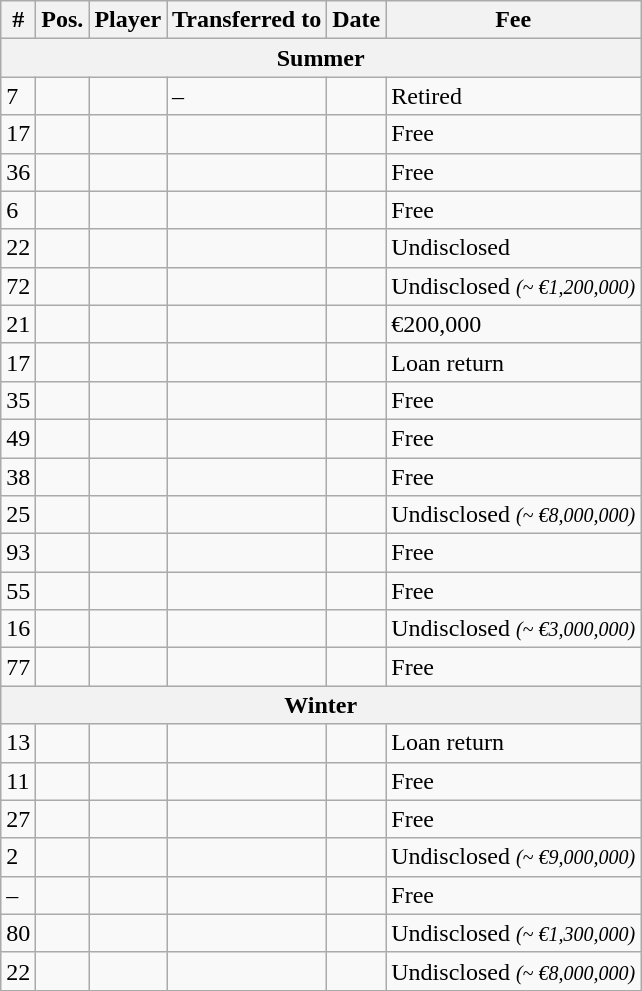<table class="wikitable sortable" text-align:center; font-size:95%; text-align:left;">
<tr>
<th>#</th>
<th>Pos.</th>
<th>Player</th>
<th>Transferred to</th>
<th>Date</th>
<th>Fee</th>
</tr>
<tr>
<th colspan=6 text-align:center;">Summer</th>
</tr>
<tr>
<td>7</td>
<td></td>
<td></td>
<td>–</td>
<td></td>
<td>Retired</td>
</tr>
<tr>
<td>17</td>
<td></td>
<td></td>
<td></td>
<td></td>
<td>Free </td>
</tr>
<tr>
<td>36</td>
<td></td>
<td></td>
<td></td>
<td></td>
<td>Free </td>
</tr>
<tr>
<td>6</td>
<td></td>
<td></td>
<td></td>
<td></td>
<td>Free </td>
</tr>
<tr>
<td>22</td>
<td></td>
<td></td>
<td></td>
<td></td>
<td>Undisclosed </td>
</tr>
<tr>
<td>72</td>
<td></td>
<td></td>
<td></td>
<td></td>
<td>Undisclosed <small><em>(~ €1,200,000)</em></small></td>
</tr>
<tr>
<td>21</td>
<td></td>
<td></td>
<td></td>
<td></td>
<td>€200,000</td>
</tr>
<tr>
<td>17</td>
<td></td>
<td></td>
<td></td>
<td></td>
<td>Loan return</td>
</tr>
<tr>
<td>35</td>
<td></td>
<td></td>
<td></td>
<td></td>
<td>Free </td>
</tr>
<tr>
<td>49</td>
<td></td>
<td></td>
<td></td>
<td></td>
<td>Free </td>
</tr>
<tr>
<td>38</td>
<td></td>
<td></td>
<td></td>
<td></td>
<td>Free </td>
</tr>
<tr>
<td>25</td>
<td></td>
<td></td>
<td></td>
<td></td>
<td>Undisclosed <small><em>(~ €8,000,000)</em></small></td>
</tr>
<tr>
<td>93</td>
<td></td>
<td></td>
<td></td>
<td></td>
<td>Free </td>
</tr>
<tr>
<td>55</td>
<td></td>
<td></td>
<td></td>
<td></td>
<td>Free </td>
</tr>
<tr>
<td>16</td>
<td></td>
<td></td>
<td></td>
<td></td>
<td>Undisclosed <small><em>(~ €3,000,000)</em></small></td>
</tr>
<tr>
<td>77</td>
<td></td>
<td></td>
<td></td>
<td></td>
<td>Free</td>
</tr>
<tr>
<th colspan=6 text-align:center;">Winter</th>
</tr>
<tr>
<td>13</td>
<td></td>
<td></td>
<td></td>
<td></td>
<td>Loan return</td>
</tr>
<tr>
<td>11</td>
<td></td>
<td></td>
<td></td>
<td></td>
<td>Free</td>
</tr>
<tr>
<td>27</td>
<td></td>
<td></td>
<td></td>
<td></td>
<td>Free</td>
</tr>
<tr>
<td>2</td>
<td></td>
<td></td>
<td></td>
<td></td>
<td>Undisclosed <small><em>(~ €9,000,000)</em></small></td>
</tr>
<tr>
<td>–</td>
<td></td>
<td></td>
<td></td>
<td></td>
<td>Free</td>
</tr>
<tr>
<td>80</td>
<td></td>
<td></td>
<td></td>
<td></td>
<td>Undisclosed <small><em>(~ €1,300,000)</em></small></td>
</tr>
<tr>
<td>22</td>
<td></td>
<td></td>
<td></td>
<td></td>
<td>Undisclosed <small><em>(~ €8,000,000)</em></small></td>
</tr>
<tr>
</tr>
</table>
